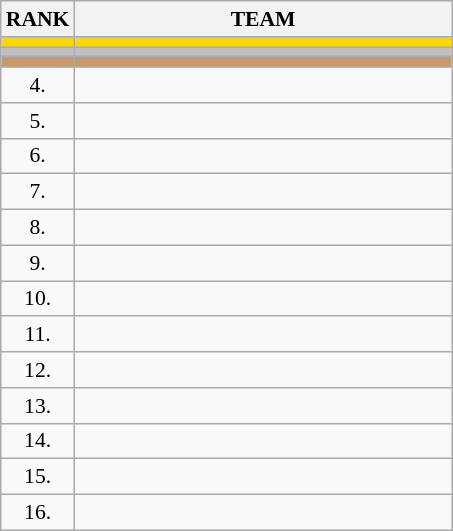<table class="wikitable" style="border-collapse: collapse; font-size: 90%;">
<tr>
<th>RANK</th>
<th align="left" style="width: 17em">TEAM</th>
</tr>
<tr bgcolor=gold>
<td align="center"></td>
<td></td>
</tr>
<tr bgcolor=silver>
<td align="center"></td>
<td></td>
</tr>
<tr bgcolor=cc9966>
<td align="center"></td>
<td></td>
</tr>
<tr>
<td align="center">4.</td>
<td></td>
</tr>
<tr>
<td align="center">5.</td>
<td></td>
</tr>
<tr>
<td align="center">6.</td>
<td></td>
</tr>
<tr>
<td align="center">7.</td>
<td></td>
</tr>
<tr>
<td align="center">8.</td>
<td></td>
</tr>
<tr>
<td align="center">9.</td>
<td></td>
</tr>
<tr>
<td align="center">10.</td>
<td></td>
</tr>
<tr>
<td align="center">11.</td>
<td></td>
</tr>
<tr>
<td align="center">12.</td>
<td></td>
</tr>
<tr>
<td align="center">13.</td>
<td></td>
</tr>
<tr>
<td align="center">14.</td>
<td></td>
</tr>
<tr>
<td align="center">15.</td>
<td></td>
</tr>
<tr>
<td align="center">16.</td>
<td></td>
</tr>
</table>
